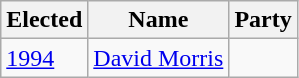<table class="wikitable">
<tr>
<th>Elected</th>
<th>Name</th>
<th colspan=2>Party</th>
</tr>
<tr>
<td><a href='#'>1994</a></td>
<td><a href='#'>David Morris</a></td>
<td></td>
</tr>
</table>
